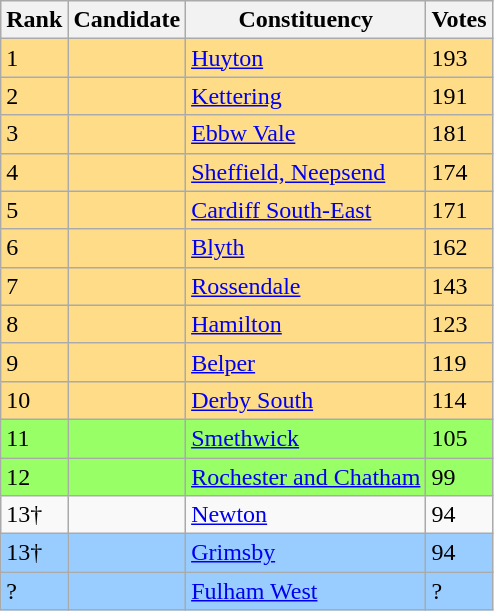<table class="wikitable sortable">
<tr>
<th>Rank<br></th>
<th>Candidate<br></th>
<th>Constituency<br></th>
<th>Votes<br></th>
</tr>
<tr bgcolor=ffdd88>
<td>1</td>
<td></td>
<td><a href='#'>Huyton</a></td>
<td>193</td>
</tr>
<tr bgcolor=ffdd88>
<td>2</td>
<td></td>
<td><a href='#'>Kettering</a></td>
<td>191</td>
</tr>
<tr bgcolor=ffdd88>
<td>3</td>
<td></td>
<td><a href='#'>Ebbw Vale</a></td>
<td>181</td>
</tr>
<tr bgcolor=ffdd88>
<td>4</td>
<td></td>
<td><a href='#'>Sheffield, Neepsend</a></td>
<td>174</td>
</tr>
<tr bgcolor=ffdd88>
<td>5</td>
<td></td>
<td><a href='#'>Cardiff South-East</a></td>
<td>171</td>
</tr>
<tr bgcolor=ffdd88>
<td>6</td>
<td></td>
<td><a href='#'>Blyth</a></td>
<td>162</td>
</tr>
<tr bgcolor=ffdd88>
<td>7</td>
<td></td>
<td><a href='#'>Rossendale</a></td>
<td>143</td>
</tr>
<tr bgcolor=ffdd88>
<td>8</td>
<td></td>
<td><a href='#'>Hamilton</a></td>
<td>123</td>
</tr>
<tr bgcolor=ffdd88>
<td>9</td>
<td></td>
<td><a href='#'>Belper</a></td>
<td>119</td>
</tr>
<tr bgcolor=ffdd88>
<td>10</td>
<td></td>
<td><a href='#'>Derby South</a></td>
<td>114</td>
</tr>
<tr bgcolor=99ff66>
<td>11</td>
<td></td>
<td><a href='#'>Smethwick</a></td>
<td>105</td>
</tr>
<tr bgcolor=99ff66>
<td>12</td>
<td></td>
<td><a href='#'>Rochester and Chatham</a></td>
<td>99</td>
</tr>
<tr>
<td>13†</td>
<td></td>
<td><a href='#'>Newton</a></td>
<td>94</td>
</tr>
<tr bgcolor=99ccff>
<td>13†</td>
<td></td>
<td><a href='#'>Grimsby</a></td>
<td>94</td>
</tr>
<tr bgcolor=99ccff>
<td>?</td>
<td></td>
<td><a href='#'>Fulham West</a></td>
<td>?</td>
</tr>
</table>
